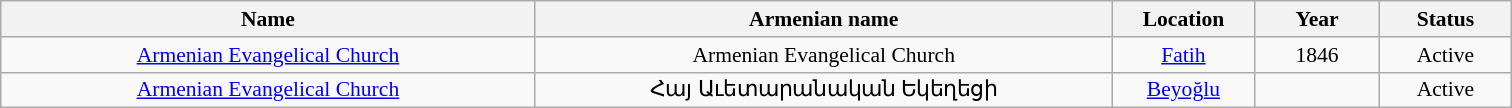<table class="wikitable sortable" style="font-size:0.90em; width:70em; text-align:center; float: ">
<tr>
<th style="width:40em;">Name</th>
<th style="width:40em;">Armenian name</th>
<th style="width:8em;">Location</th>
<th style="width:8em;">Year</th>
<th style="width:8em;">Status</th>
</tr>
<tr>
<td align="center"><a href='#'>Armenian Evangelical Church</a></td>
<td align="center">Armenian Evangelical Church</td>
<td align="center"><a href='#'>Fatih</a></td>
<td align="center">1846</td>
<td align="center">Active</td>
</tr>
<tr>
<td align="center"><a href='#'>Armenian Evangelical Church</a></td>
<td align="center">Հայ Աւետարանական Եկեղեցի</td>
<td align="center"><a href='#'>Beyoğlu</a></td>
<td align="center"></td>
<td align="center">Active</td>
</tr>
</table>
